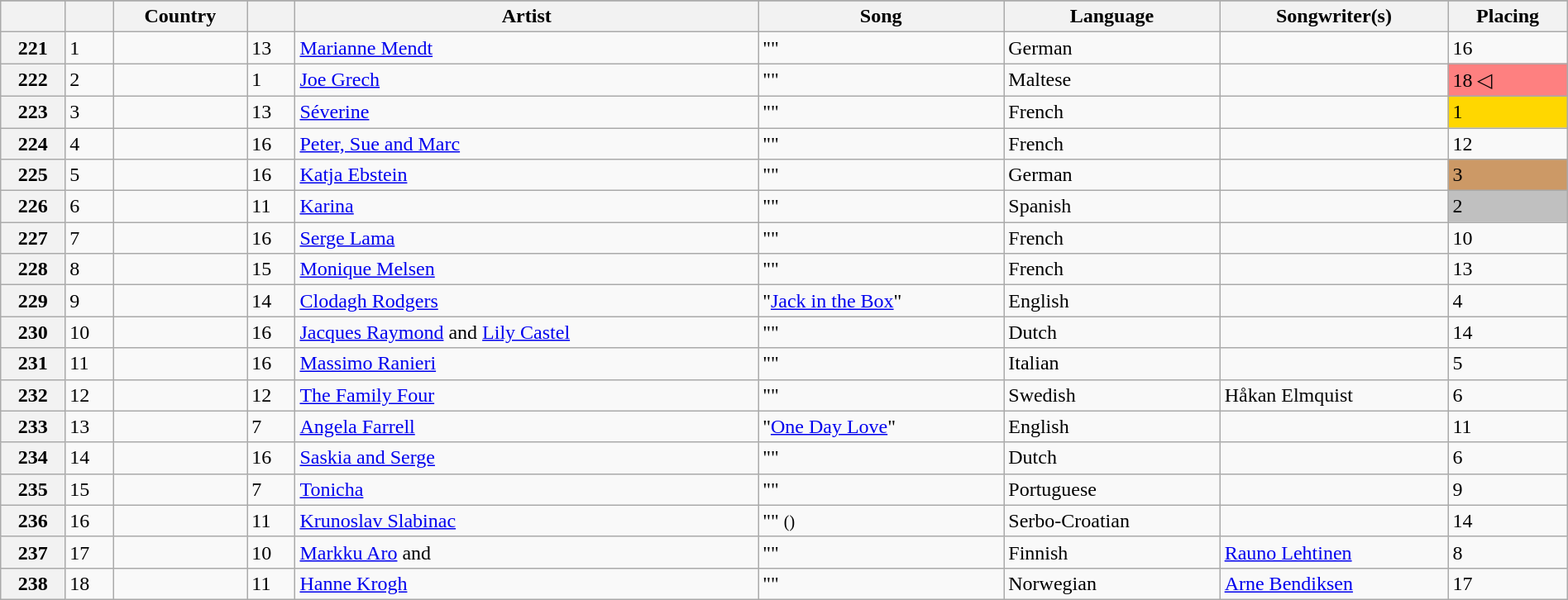<table class="wikitable plainrowheaders" style="width:100%">
<tr>
</tr>
<tr>
<th scope="col"></th>
<th scope="col"></th>
<th scope="col">Country</th>
<th scope="col"></th>
<th scope="col">Artist</th>
<th scope="col">Song</th>
<th scope="col">Language</th>
<th scope="col">Songwriter(s)</th>
<th scope="col">Placing</th>
</tr>
<tr>
<th scope="row">221</th>
<td>1</td>
<td></td>
<td>13</td>
<td><a href='#'>Marianne Mendt</a></td>
<td>""</td>
<td>German</td>
<td></td>
<td>16</td>
</tr>
<tr>
<th scope="row">222</th>
<td>2</td>
<td></td>
<td>1</td>
<td><a href='#'>Joe Grech</a></td>
<td>""</td>
<td>Maltese</td>
<td></td>
<td bgcolor="#FE8080">18 ◁</td>
</tr>
<tr>
<th scope="row">223</th>
<td>3</td>
<td></td>
<td>13</td>
<td><a href='#'>Séverine</a></td>
<td>""</td>
<td>French</td>
<td></td>
<td bgcolor="gold">1</td>
</tr>
<tr>
<th scope="row">224</th>
<td>4</td>
<td></td>
<td>16</td>
<td><a href='#'>Peter, Sue and Marc</a></td>
<td>""</td>
<td>French</td>
<td></td>
<td>12</td>
</tr>
<tr>
<th scope="row">225</th>
<td>5</td>
<td></td>
<td>16</td>
<td><a href='#'>Katja Ebstein</a></td>
<td>""</td>
<td>German</td>
<td></td>
<td bgcolor="#C96">3</td>
</tr>
<tr>
<th scope="row">226</th>
<td>6</td>
<td></td>
<td>11</td>
<td><a href='#'>Karina</a></td>
<td>""</td>
<td>Spanish</td>
<td></td>
<td bgcolor="silver">2</td>
</tr>
<tr>
<th scope="row">227</th>
<td>7</td>
<td></td>
<td>16</td>
<td><a href='#'>Serge Lama</a></td>
<td>""</td>
<td>French</td>
<td></td>
<td>10</td>
</tr>
<tr>
<th scope="row">228</th>
<td>8</td>
<td></td>
<td>15</td>
<td><a href='#'>Monique Melsen</a></td>
<td>""</td>
<td>French</td>
<td></td>
<td>13</td>
</tr>
<tr>
<th scope="row">229</th>
<td>9</td>
<td></td>
<td>14</td>
<td><a href='#'>Clodagh Rodgers</a></td>
<td>"<a href='#'>Jack in the Box</a>"</td>
<td>English</td>
<td></td>
<td>4</td>
</tr>
<tr>
<th scope="row">230</th>
<td>10</td>
<td></td>
<td>16</td>
<td><a href='#'>Jacques Raymond</a> and <a href='#'>Lily Castel</a></td>
<td>""</td>
<td>Dutch</td>
<td></td>
<td>14</td>
</tr>
<tr>
<th scope="row">231</th>
<td>11</td>
<td></td>
<td>16</td>
<td><a href='#'>Massimo Ranieri</a></td>
<td>""</td>
<td>Italian</td>
<td></td>
<td>5</td>
</tr>
<tr>
<th scope="row">232</th>
<td>12</td>
<td></td>
<td>12</td>
<td><a href='#'>The Family Four</a></td>
<td>""</td>
<td>Swedish</td>
<td>Håkan Elmquist</td>
<td>6</td>
</tr>
<tr>
<th scope="row">233</th>
<td>13</td>
<td></td>
<td>7</td>
<td><a href='#'>Angela Farrell</a></td>
<td>"<a href='#'>One Day Love</a>"</td>
<td>English</td>
<td></td>
<td>11</td>
</tr>
<tr>
<th scope="row">234</th>
<td>14</td>
<td></td>
<td>16</td>
<td><a href='#'>Saskia and Serge</a></td>
<td>""</td>
<td>Dutch</td>
<td></td>
<td>6</td>
</tr>
<tr>
<th scope="row">235</th>
<td>15</td>
<td></td>
<td>7</td>
<td><a href='#'>Tonicha</a></td>
<td>""</td>
<td>Portuguese</td>
<td></td>
<td>9</td>
</tr>
<tr>
<th scope="row">236</th>
<td>16</td>
<td></td>
<td>11</td>
<td><a href='#'>Krunoslav Slabinac</a></td>
<td>"" <small>()</small></td>
<td>Serbo-Croatian</td>
<td></td>
<td>14</td>
</tr>
<tr>
<th scope="row">237</th>
<td>17</td>
<td></td>
<td>10</td>
<td><a href='#'>Markku Aro</a> and </td>
<td>""</td>
<td>Finnish</td>
<td><a href='#'>Rauno Lehtinen</a></td>
<td>8</td>
</tr>
<tr>
<th scope="row">238</th>
<td>18</td>
<td></td>
<td>11</td>
<td><a href='#'>Hanne Krogh</a></td>
<td>""</td>
<td>Norwegian</td>
<td><a href='#'>Arne Bendiksen</a></td>
<td>17</td>
</tr>
</table>
